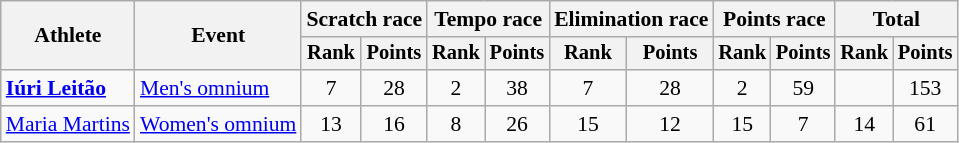<table class=wikitable style=font-size:90%;text-align:center>
<tr>
<th rowspan=2>Athlete</th>
<th rowspan=2>Event</th>
<th colspan=2>Scratch race</th>
<th colspan=2>Tempo race</th>
<th colspan=2>Elimination race</th>
<th colspan=2>Points race</th>
<th colspan=2>Total</th>
</tr>
<tr style=font-size:95%>
<th>Rank</th>
<th>Points</th>
<th>Rank</th>
<th>Points</th>
<th>Rank</th>
<th>Points</th>
<th>Rank</th>
<th>Points</th>
<th>Rank</th>
<th>Points</th>
</tr>
<tr>
<td align=left><strong><a href='#'>Iúri Leitão</a></strong></td>
<td align=left><a href='#'>Men's omnium</a></td>
<td>7</td>
<td>28</td>
<td>2</td>
<td>38</td>
<td>7</td>
<td>28</td>
<td>2</td>
<td>59</td>
<td></td>
<td>153</td>
</tr>
<tr>
<td align=left><a href='#'>Maria Martins</a></td>
<td align=left><a href='#'>Women's omnium</a></td>
<td>13</td>
<td>16</td>
<td>8</td>
<td>26</td>
<td>15</td>
<td>12</td>
<td>15</td>
<td>7</td>
<td>14</td>
<td>61</td>
</tr>
</table>
